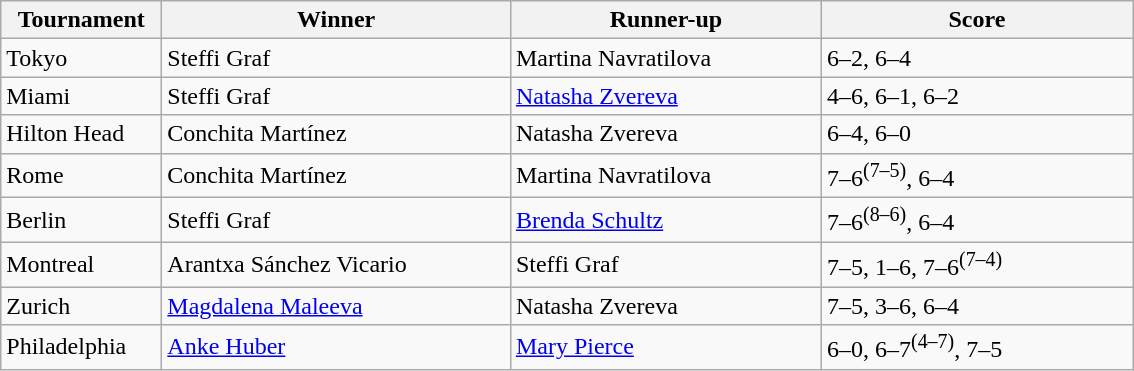<table class="wikitable">
<tr>
<th width=100>Tournament</th>
<th width=225>Winner</th>
<th width=200>Runner-up</th>
<th width=200>Score</th>
</tr>
<tr>
<td>Tokyo</td>
<td> Steffi Graf</td>
<td> Martina Navratilova</td>
<td>6–2, 6–4</td>
</tr>
<tr>
<td>Miami</td>
<td> Steffi Graf</td>
<td> <a href='#'>Natasha Zvereva</a></td>
<td>4–6, 6–1, 6–2</td>
</tr>
<tr>
<td>Hilton Head</td>
<td> Conchita Martínez</td>
<td> Natasha Zvereva</td>
<td>6–4, 6–0</td>
</tr>
<tr>
<td>Rome</td>
<td> Conchita Martínez</td>
<td> Martina Navratilova</td>
<td>7–6<sup>(7–5)</sup>, 6–4</td>
</tr>
<tr>
<td>Berlin</td>
<td> Steffi Graf</td>
<td> <a href='#'>Brenda Schultz</a></td>
<td>7–6<sup>(8–6)</sup>, 6–4</td>
</tr>
<tr>
<td>Montreal</td>
<td> Arantxa Sánchez Vicario</td>
<td> Steffi Graf</td>
<td>7–5, 1–6, 7–6<sup>(7–4)</sup></td>
</tr>
<tr>
<td>Zurich</td>
<td> <a href='#'>Magdalena Maleeva</a></td>
<td> Natasha Zvereva</td>
<td>7–5, 3–6, 6–4</td>
</tr>
<tr>
<td>Philadelphia</td>
<td> <a href='#'>Anke Huber</a></td>
<td> <a href='#'>Mary Pierce</a></td>
<td>6–0, 6–7<sup>(4–7)</sup>, 7–5</td>
</tr>
</table>
